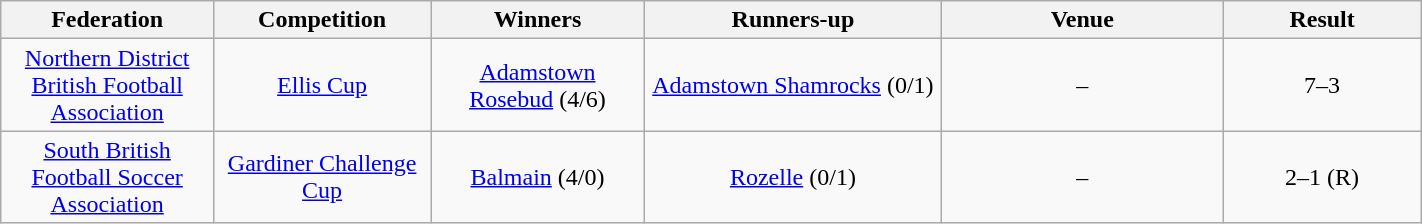<table class="wikitable" width="75%">
<tr>
<th style="width:10em">Federation</th>
<th style="width:10em">Competition</th>
<th style="width:10em">Winners</th>
<th style="width:15em">Runners-up</th>
<th style="width:15em">Venue</th>
<th style="width:10em">Result</th>
</tr>
<tr>
<td align="center"><a href='#'>Northern District British Football Association</a></td>
<td align="center"><a href='#'>Ellis Cup</a></td>
<td align="center"><a href='#'>Adamstown Rosebud</a> (4/6)</td>
<td align="center"><a href='#'>Adamstown Shamrocks</a> (0/1)</td>
<td align="center">–</td>
<td align="center">7–3</td>
</tr>
<tr>
<td align="center"><a href='#'>South British Football Soccer Association</a></td>
<td align="center"><a href='#'>Gardiner Challenge Cup</a></td>
<td align="center"><a href='#'>Balmain</a> (4/0)</td>
<td align="center"><a href='#'>Rozelle</a> (0/1)</td>
<td align="center">–</td>
<td align="center">2–1 (R)</td>
</tr>
</table>
